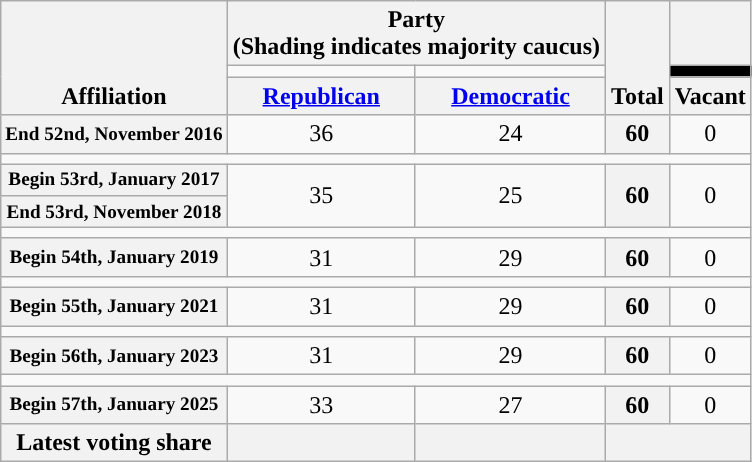<table class=wikitable style="text-align:center">
<tr style="vertical-align:bottom;">
<th rowspan=3>Affiliation</th>
<th colspan=2>Party <div>(Shading indicates majority caucus)</div></th>
<th rowspan=3>Total</th>
<th></th>
</tr>
<tr style="height:5px">
<td style="background-color:"></td>
<td style="background-color:"></td>
<td style="background-color:black"></td>
</tr>
<tr>
<th><a href='#'>Republican</a></th>
<th><a href='#'>Democratic</a></th>
<th>Vacant</th>
</tr>
<tr>
<th nowrap style="font-size:80%">End 52nd, November 2016</th>
<td>36</td>
<td>24</td>
<th>60</th>
<td>0</td>
</tr>
<tr>
<td colspan=5></td>
</tr>
<tr>
<th nowrap style="font-size:80%">Begin 53rd, January 2017</th>
<td rowspan=2 >35</td>
<td rowspan=2>25</td>
<th rowspan=2>60</th>
<td rowspan=2>0</td>
</tr>
<tr>
<th nowrap style="font-size:80%">End 53rd, November 2018</th>
</tr>
<tr>
<td colspan=5></td>
</tr>
<tr>
<th nowrap style="font-size:80%">Begin 54th, January 2019</th>
<td>31</td>
<td>29</td>
<th>60</th>
<td>0</td>
</tr>
<tr>
<td colspan=5></td>
</tr>
<tr>
<th nowrap style="font-size:80%">Begin 55th, January 2021</th>
<td>31</td>
<td>29</td>
<th>60</th>
<td>0</td>
</tr>
<tr>
<td colspan=5></td>
</tr>
<tr>
<th nowrap style="font-size:80%">Begin 56th, January 2023</th>
<td>31</td>
<td>29</td>
<th>60</th>
<td>0</td>
</tr>
<tr>
<td colspan=5></td>
</tr>
<tr>
<th nowrap style="font-size:80%">Begin 57th, January 2025</th>
<td>33</td>
<td>27</td>
<th>60</th>
<td>0</td>
</tr>
<tr>
<th>Latest voting share</th>
<th></th>
<th></th>
<th colspan=2></th>
</tr>
</table>
